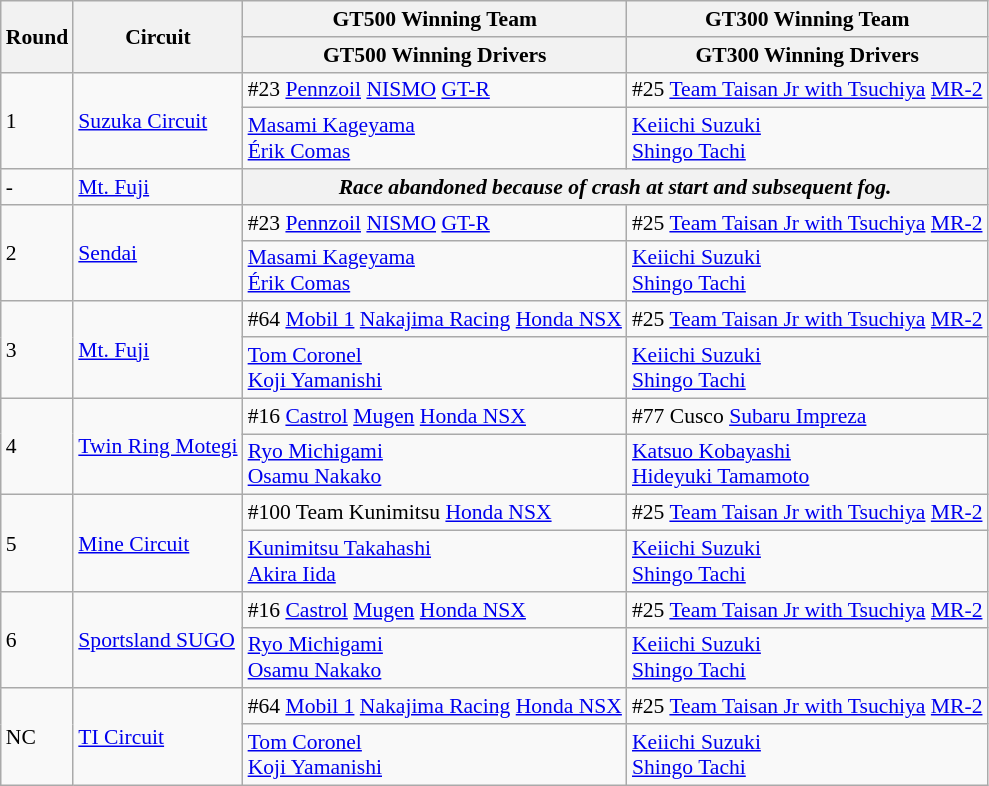<table class="wikitable" style="font-size: 90%;">
<tr>
<th rowspan=2>Round</th>
<th rowspan=2>Circuit</th>
<th>GT500 Winning Team</th>
<th>GT300 Winning Team</th>
</tr>
<tr>
<th>GT500 Winning Drivers</th>
<th>GT300 Winning Drivers</th>
</tr>
<tr>
<td rowspan=2>1</td>
<td rowspan=2><a href='#'>Suzuka Circuit</a></td>
<td>#23 <a href='#'>Pennzoil</a> <a href='#'>NISMO</a> <a href='#'>GT-R</a></td>
<td>#25 <a href='#'>Team Taisan Jr with Tsuchiya</a> <a href='#'>MR-2</a></td>
</tr>
<tr>
<td> <a href='#'>Masami Kageyama</a><br> <a href='#'>Érik Comas</a></td>
<td> <a href='#'>Keiichi Suzuki</a><br> <a href='#'>Shingo Tachi</a></td>
</tr>
<tr>
<td>-</td>
<td><a href='#'>Mt. Fuji</a></td>
<th colspan=3><em>Race abandoned because of crash at start and subsequent fog.</em></th>
</tr>
<tr>
<td rowspan=2>2</td>
<td rowspan=2><a href='#'>Sendai</a></td>
<td>#23 <a href='#'>Pennzoil</a> <a href='#'>NISMO</a> <a href='#'>GT-R</a></td>
<td>#25 <a href='#'>Team Taisan Jr with Tsuchiya</a> <a href='#'>MR-2</a></td>
</tr>
<tr>
<td> <a href='#'>Masami Kageyama</a><br> <a href='#'>Érik Comas</a></td>
<td> <a href='#'>Keiichi Suzuki</a><br> <a href='#'>Shingo Tachi</a></td>
</tr>
<tr>
<td rowspan=2>3</td>
<td rowspan=2><a href='#'>Mt. Fuji</a></td>
<td>#64 <a href='#'>Mobil 1</a> <a href='#'>Nakajima Racing</a> <a href='#'>Honda NSX</a></td>
<td>#25 <a href='#'>Team Taisan Jr with Tsuchiya</a> <a href='#'>MR-2</a></td>
</tr>
<tr>
<td> <a href='#'>Tom Coronel</a><br> <a href='#'>Koji Yamanishi</a></td>
<td> <a href='#'>Keiichi Suzuki</a><br> <a href='#'>Shingo Tachi</a></td>
</tr>
<tr>
<td rowspan=2>4</td>
<td rowspan=2><a href='#'>Twin Ring Motegi</a></td>
<td>#16 <a href='#'>Castrol</a> <a href='#'>Mugen</a> <a href='#'>Honda NSX</a></td>
<td>#77 Cusco <a href='#'>Subaru Impreza</a></td>
</tr>
<tr>
<td> <a href='#'>Ryo Michigami</a><br> <a href='#'>Osamu Nakako</a></td>
<td> <a href='#'>Katsuo Kobayashi</a><br> <a href='#'>Hideyuki Tamamoto </a></td>
</tr>
<tr>
<td rowspan=2>5</td>
<td rowspan=2><a href='#'>Mine Circuit</a></td>
<td>#100 Team Kunimitsu <a href='#'>Honda NSX</a></td>
<td>#25 <a href='#'>Team Taisan Jr with Tsuchiya</a> <a href='#'>MR-2</a></td>
</tr>
<tr>
<td> <a href='#'>Kunimitsu Takahashi </a><br> <a href='#'>Akira Iida</a></td>
<td> <a href='#'>Keiichi Suzuki</a><br> <a href='#'>Shingo Tachi</a></td>
</tr>
<tr>
<td rowspan=2>6</td>
<td rowspan=2><a href='#'>Sportsland SUGO</a></td>
<td>#16 <a href='#'>Castrol</a> <a href='#'>Mugen</a> <a href='#'>Honda NSX</a></td>
<td>#25 <a href='#'>Team Taisan Jr with Tsuchiya</a> <a href='#'>MR-2</a></td>
</tr>
<tr>
<td> <a href='#'>Ryo Michigami</a><br> <a href='#'>Osamu Nakako</a></td>
<td> <a href='#'>Keiichi Suzuki</a><br> <a href='#'>Shingo Tachi</a></td>
</tr>
<tr>
<td rowspan=2>NC</td>
<td rowspan=2><a href='#'>TI Circuit</a></td>
<td>#64 <a href='#'>Mobil 1</a> <a href='#'>Nakajima Racing</a> <a href='#'>Honda NSX</a></td>
<td>#25 <a href='#'>Team Taisan Jr with Tsuchiya</a> <a href='#'>MR-2</a></td>
</tr>
<tr>
<td> <a href='#'>Tom Coronel</a><br> <a href='#'>Koji Yamanishi</a></td>
<td> <a href='#'>Keiichi Suzuki</a><br> <a href='#'>Shingo Tachi</a></td>
</tr>
</table>
